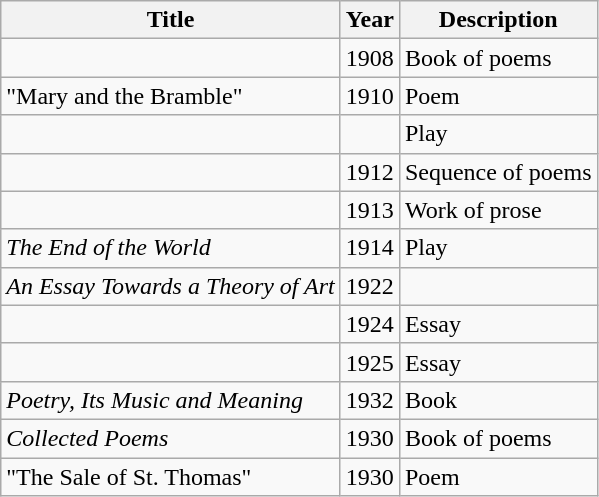<table class="wikitable">
<tr>
<th>Title</th>
<th>Year</th>
<th>Description</th>
</tr>
<tr>
<td></td>
<td>1908</td>
<td>Book of poems</td>
</tr>
<tr>
<td>"Mary and the Bramble"</td>
<td>1910</td>
<td>Poem</td>
</tr>
<tr>
<td></td>
<td></td>
<td>Play</td>
</tr>
<tr>
<td></td>
<td>1912</td>
<td>Sequence of poems</td>
</tr>
<tr>
<td></td>
<td>1913</td>
<td>Work of prose</td>
</tr>
<tr>
<td><em>The End of the World</em></td>
<td>1914</td>
<td>Play</td>
</tr>
<tr>
<td><em>An Essay Towards a Theory of Art</em></td>
<td>1922</td>
<td></td>
</tr>
<tr>
<td></td>
<td>1924</td>
<td>Essay</td>
</tr>
<tr>
<td></td>
<td>1925</td>
<td>Essay</td>
</tr>
<tr>
<td><em>Poetry, Its Music and Meaning</em></td>
<td>1932</td>
<td>Book</td>
</tr>
<tr>
<td><em>Collected Poems</em></td>
<td>1930</td>
<td>Book of poems</td>
</tr>
<tr>
<td>"The Sale of St. Thomas"</td>
<td>1930</td>
<td>Poem</td>
</tr>
</table>
